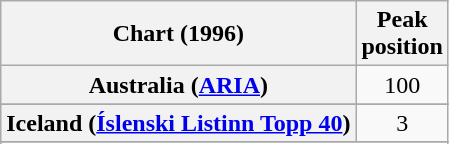<table class="wikitable sortable plainrowheaders" style="text-align:center">
<tr>
<th>Chart (1996)</th>
<th>Peak<br>position</th>
</tr>
<tr>
<th scope="row">Australia (<a href='#'>ARIA</a>)</th>
<td>100</td>
</tr>
<tr>
</tr>
<tr>
</tr>
<tr>
<th scope="row">Iceland (<a href='#'>Íslenski Listinn Topp 40</a>)</th>
<td>3</td>
</tr>
<tr>
</tr>
<tr>
</tr>
<tr>
</tr>
<tr>
</tr>
</table>
